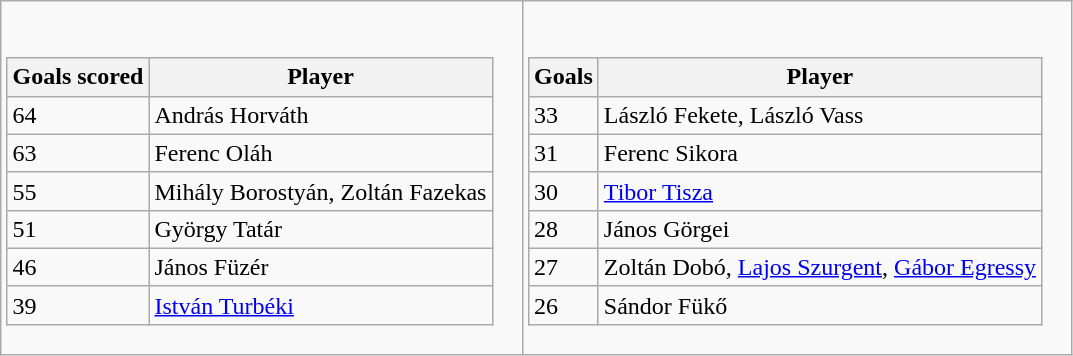<table class="wikitable">
<tr>
<td><br><table class="wikitable">
<tr>
<th>Goals scored</th>
<th>Player</th>
</tr>
<tr>
<td>64</td>
<td>András Horváth</td>
</tr>
<tr>
<td>63</td>
<td>Ferenc Oláh</td>
</tr>
<tr>
<td>55</td>
<td>Mihály Borostyán, Zoltán Fazekas</td>
</tr>
<tr>
<td>51</td>
<td>György Tatár</td>
</tr>
<tr>
<td>46</td>
<td>János Füzér</td>
</tr>
<tr>
<td>39</td>
<td><a href='#'>István Turbéki</a></td>
</tr>
</table>
</td>
<td><br><table class="wikitable">
<tr>
<th>Goals</th>
<th>Player</th>
</tr>
<tr>
<td>33</td>
<td>László Fekete, László Vass</td>
</tr>
<tr>
<td>31</td>
<td>Ferenc Sikora</td>
</tr>
<tr>
<td>30</td>
<td><a href='#'>Tibor Tisza</a></td>
</tr>
<tr>
<td>28</td>
<td>János Görgei</td>
</tr>
<tr>
<td>27</td>
<td>Zoltán Dobó, <a href='#'>Lajos Szurgent</a>, <a href='#'>Gábor Egressy</a></td>
</tr>
<tr>
<td>26</td>
<td>Sándor Fükő</td>
</tr>
</table>
</td>
</tr>
</table>
